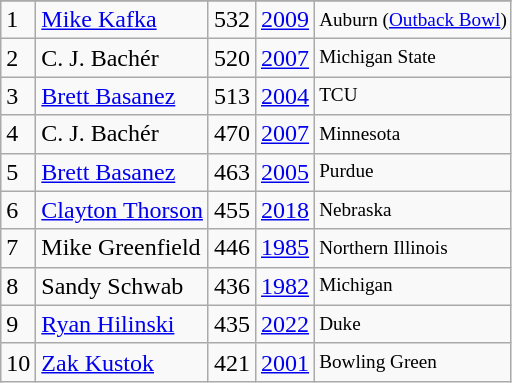<table class="wikitable">
<tr>
</tr>
<tr>
<td>1</td>
<td><a href='#'>Mike Kafka</a></td>
<td>532</td>
<td><a href='#'>2009</a></td>
<td style="font-size:80%;">Auburn (<a href='#'>Outback Bowl</a>)</td>
</tr>
<tr>
<td>2</td>
<td>C. J. Bachér</td>
<td>520</td>
<td><a href='#'>2007</a></td>
<td style="font-size:80%;">Michigan State</td>
</tr>
<tr>
<td>3</td>
<td><a href='#'>Brett Basanez</a></td>
<td>513</td>
<td><a href='#'>2004</a></td>
<td style="font-size:80%;">TCU</td>
</tr>
<tr>
<td>4</td>
<td>C. J. Bachér</td>
<td>470</td>
<td><a href='#'>2007</a></td>
<td style="font-size:80%;">Minnesota</td>
</tr>
<tr>
<td>5</td>
<td><a href='#'>Brett Basanez</a></td>
<td>463</td>
<td><a href='#'>2005</a></td>
<td style="font-size:80%;">Purdue</td>
</tr>
<tr>
<td>6</td>
<td><a href='#'>Clayton Thorson</a></td>
<td>455</td>
<td><a href='#'>2018</a></td>
<td style="font-size:80%;">Nebraska</td>
</tr>
<tr>
<td>7</td>
<td>Mike Greenfield</td>
<td>446</td>
<td><a href='#'>1985</a></td>
<td style="font-size:80%;">Northern Illinois</td>
</tr>
<tr>
<td>8</td>
<td>Sandy Schwab</td>
<td>436</td>
<td><a href='#'>1982</a></td>
<td style="font-size:80%;">Michigan</td>
</tr>
<tr>
<td>9</td>
<td><a href='#'>Ryan Hilinski</a></td>
<td>435</td>
<td><a href='#'>2022</a></td>
<td style="font-size:80%;">Duke</td>
</tr>
<tr>
<td>10</td>
<td><a href='#'>Zak Kustok</a></td>
<td>421</td>
<td><a href='#'>2001</a></td>
<td style="font-size:80%;">Bowling Green</td>
</tr>
</table>
